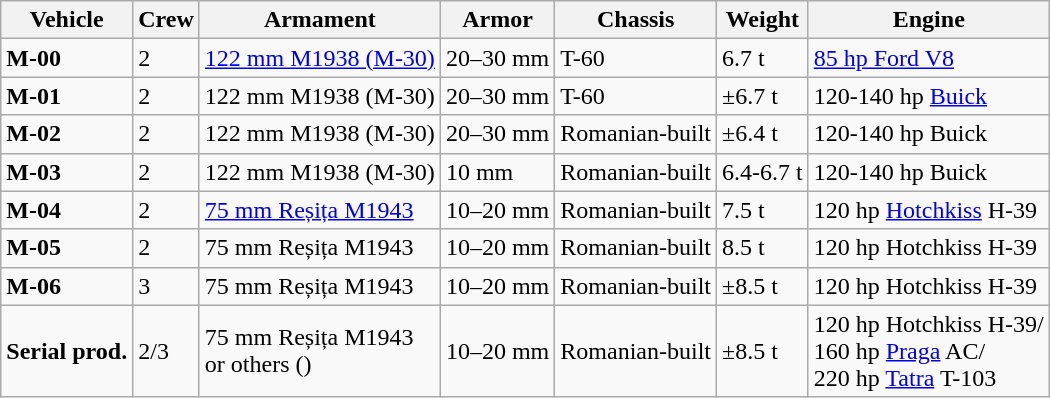<table class="wikitable">
<tr>
<th>Vehicle</th>
<th>Crew</th>
<th>Armament</th>
<th>Armor</th>
<th>Chassis</th>
<th>Weight</th>
<th>Engine</th>
</tr>
<tr>
<td><strong>M-00</strong></td>
<td>2</td>
<td><a href='#'>122 mm M1938 (M-30)</a></td>
<td>20–30 mm</td>
<td>T-60</td>
<td>6.7 t</td>
<td><a href='#'>85 hp Ford V8</a></td>
</tr>
<tr>
<td><strong>M-01</strong></td>
<td>2</td>
<td>122 mm M1938 (M-30)</td>
<td>20–30 mm</td>
<td>T-60</td>
<td>±6.7 t</td>
<td>120-140 hp <a href='#'>Buick</a></td>
</tr>
<tr>
<td><strong>M-02</strong></td>
<td>2</td>
<td>122 mm M1938 (M-30)</td>
<td>20–30 mm</td>
<td>Romanian-built</td>
<td>±6.4 t</td>
<td>120-140 hp Buick</td>
</tr>
<tr>
<td><strong>M-03</strong></td>
<td>2</td>
<td>122 mm M1938 (M-30)</td>
<td>10 mm</td>
<td>Romanian-built</td>
<td>6.4-6.7 t</td>
<td>120-140 hp Buick</td>
</tr>
<tr>
<td><strong>M-04</strong></td>
<td>2</td>
<td><a href='#'>75 mm Reșița M1943</a></td>
<td>10–20 mm</td>
<td>Romanian-built</td>
<td>7.5 t</td>
<td>120 hp <a href='#'>Hotchkiss</a> H-39</td>
</tr>
<tr>
<td><strong>M-05</strong></td>
<td>2</td>
<td>75 mm Reșița M1943</td>
<td>10–20 mm</td>
<td>Romanian-built</td>
<td>8.5 t</td>
<td>120 hp Hotchkiss H-39</td>
</tr>
<tr>
<td><strong>M-06</strong></td>
<td>3</td>
<td>75 mm Reșița M1943</td>
<td>10–20 mm</td>
<td>Romanian-built</td>
<td>±8.5 t</td>
<td>120 hp Hotchkiss H-39</td>
</tr>
<tr>
<td><strong>Serial prod.</strong></td>
<td>2/3</td>
<td>75 mm Reșița M1943<br> or others ()</td>
<td>10–20 mm</td>
<td>Romanian-built</td>
<td>±8.5 t</td>
<td>120 hp Hotchkiss H-39/<br>160 hp <a href='#'>Praga</a> AC/<br>220 hp <a href='#'>Tatra</a> T-103</td>
</tr>
</table>
